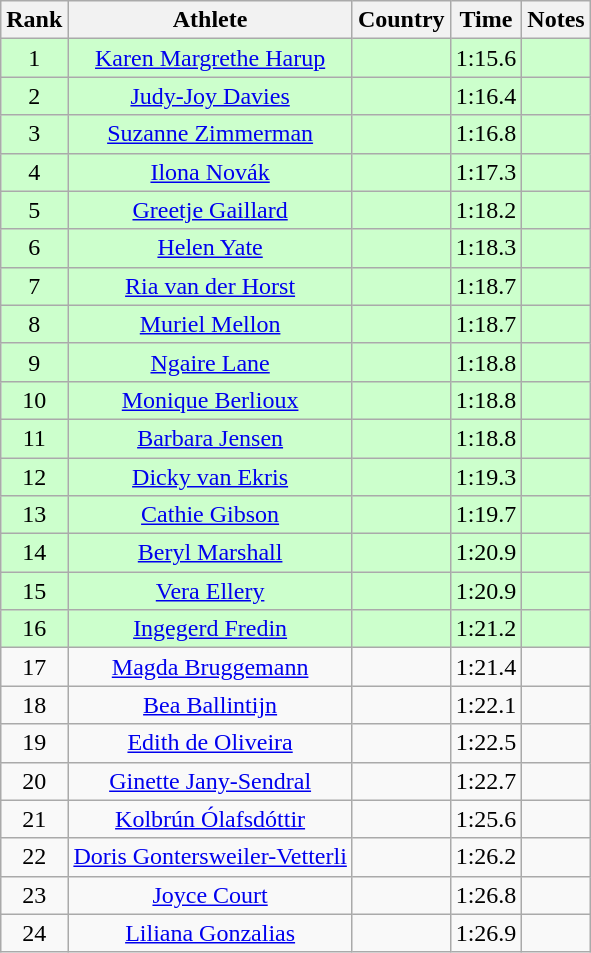<table class="wikitable sortable" style="text-align:center">
<tr>
<th>Rank</th>
<th>Athlete</th>
<th>Country</th>
<th>Time</th>
<th>Notes</th>
</tr>
<tr bgcolor=ccffcc>
<td>1</td>
<td><a href='#'>Karen Margrethe Harup</a></td>
<td align=left></td>
<td>1:15.6</td>
<td></td>
</tr>
<tr bgcolor=ccffcc>
<td>2</td>
<td><a href='#'>Judy-Joy Davies</a></td>
<td align=left></td>
<td>1:16.4</td>
<td></td>
</tr>
<tr bgcolor=ccffcc>
<td>3</td>
<td><a href='#'>Suzanne Zimmerman</a></td>
<td align=left></td>
<td>1:16.8</td>
<td></td>
</tr>
<tr bgcolor=ccffcc>
<td>4</td>
<td><a href='#'>Ilona Novák</a></td>
<td align=left></td>
<td>1:17.3</td>
<td></td>
</tr>
<tr bgcolor=ccffcc>
<td>5</td>
<td><a href='#'>Greetje Gaillard</a></td>
<td align=left></td>
<td>1:18.2</td>
<td></td>
</tr>
<tr bgcolor=ccffcc>
<td>6</td>
<td><a href='#'>Helen Yate</a></td>
<td align=left></td>
<td>1:18.3</td>
<td></td>
</tr>
<tr bgcolor=ccffcc>
<td>7</td>
<td><a href='#'>Ria van der Horst</a></td>
<td align=left></td>
<td>1:18.7</td>
<td></td>
</tr>
<tr bgcolor=ccffcc>
<td>8</td>
<td><a href='#'>Muriel Mellon</a></td>
<td align=left></td>
<td>1:18.7</td>
<td></td>
</tr>
<tr bgcolor=ccffcc>
<td>9</td>
<td><a href='#'>Ngaire Lane</a></td>
<td align=left></td>
<td>1:18.8</td>
<td></td>
</tr>
<tr bgcolor=ccffcc>
<td>10</td>
<td><a href='#'>Monique Berlioux</a></td>
<td align=left></td>
<td>1:18.8</td>
<td></td>
</tr>
<tr bgcolor=ccffcc>
<td>11</td>
<td><a href='#'>Barbara Jensen</a></td>
<td align=left></td>
<td>1:18.8</td>
<td></td>
</tr>
<tr bgcolor=ccffcc>
<td>12</td>
<td><a href='#'>Dicky van Ekris</a></td>
<td align=left></td>
<td>1:19.3</td>
<td></td>
</tr>
<tr bgcolor=ccffcc>
<td>13</td>
<td><a href='#'>Cathie Gibson</a></td>
<td align=left></td>
<td>1:19.7</td>
<td></td>
</tr>
<tr bgcolor=ccffcc>
<td>14</td>
<td><a href='#'>Beryl Marshall</a></td>
<td align=left></td>
<td>1:20.9</td>
<td></td>
</tr>
<tr bgcolor=ccffcc>
<td>15</td>
<td><a href='#'>Vera Ellery</a></td>
<td align=left></td>
<td>1:20.9</td>
<td></td>
</tr>
<tr bgcolor=ccffcc>
<td>16</td>
<td><a href='#'>Ingegerd Fredin</a></td>
<td align=left></td>
<td>1:21.2</td>
<td></td>
</tr>
<tr>
<td>17</td>
<td><a href='#'>Magda Bruggemann</a></td>
<td align=left></td>
<td>1:21.4</td>
<td></td>
</tr>
<tr>
<td>18</td>
<td><a href='#'>Bea Ballintijn</a></td>
<td align=left></td>
<td>1:22.1</td>
<td></td>
</tr>
<tr>
<td>19</td>
<td><a href='#'>Edith de Oliveira</a></td>
<td align=left></td>
<td>1:22.5</td>
<td></td>
</tr>
<tr>
<td>20</td>
<td><a href='#'>Ginette Jany-Sendral</a></td>
<td align=left></td>
<td>1:22.7</td>
<td></td>
</tr>
<tr>
<td>21</td>
<td><a href='#'>Kolbrún Ólafsdóttir</a></td>
<td align=left></td>
<td>1:25.6</td>
<td></td>
</tr>
<tr>
<td>22</td>
<td><a href='#'>Doris Gontersweiler-Vetterli</a></td>
<td align=left></td>
<td>1:26.2</td>
<td></td>
</tr>
<tr>
<td>23</td>
<td><a href='#'>Joyce Court</a></td>
<td align=left></td>
<td>1:26.8</td>
<td></td>
</tr>
<tr>
<td>24</td>
<td><a href='#'>Liliana Gonzalias</a></td>
<td align=left></td>
<td>1:26.9</td>
<td></td>
</tr>
</table>
